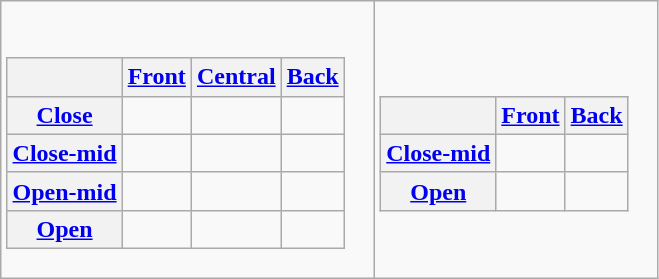<table class="wikitable">
<tr>
<td><br><table class="wikitable">
<tr>
<th></th>
<th><a href='#'>Front</a></th>
<th><a href='#'>Central</a></th>
<th><a href='#'>Back</a></th>
</tr>
<tr>
<th><a href='#'>Close</a></th>
<td></td>
<td></td>
<td></td>
</tr>
<tr>
<th><a href='#'>Close-mid</a></th>
<td></td>
<td></td>
<td></td>
</tr>
<tr>
<th><a href='#'>Open-mid</a></th>
<td></td>
<td></td>
<td></td>
</tr>
<tr>
<th><a href='#'>Open</a></th>
<td></td>
<td></td>
<td></td>
</tr>
</table>
</td>
<td><br><table class="wikitable">
<tr>
<th></th>
<th><a href='#'>Front</a></th>
<th><a href='#'>Back</a></th>
</tr>
<tr>
<th><a href='#'>Close-mid</a></th>
<td></td>
<td></td>
</tr>
<tr>
<th><a href='#'>Open</a></th>
<td></td>
<td></td>
</tr>
</table>
</td>
</tr>
</table>
